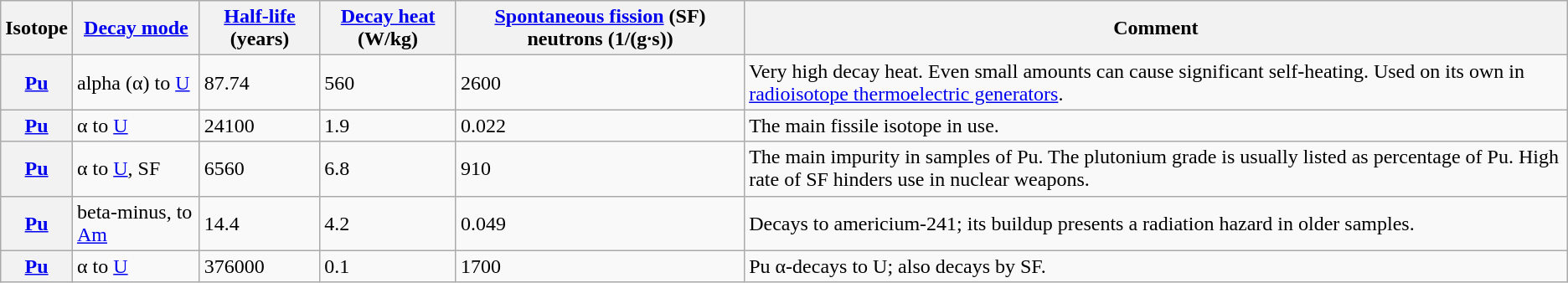<table class="wikitable">
<tr>
<th>Isotope</th>
<th><a href='#'>Decay mode</a></th>
<th><a href='#'>Half-life</a> (years)</th>
<th><a href='#'>Decay heat</a> (W/kg)</th>
<th><a href='#'>Spontaneous fission</a> (SF) neutrons (1/(g·s))</th>
<th>Comment</th>
</tr>
<tr>
<th><a href='#'>Pu</a></th>
<td>alpha (α) to <a href='#'>U</a></td>
<td>87.74</td>
<td>560</td>
<td>2600</td>
<td>Very high decay heat. Even small amounts can cause significant self-heating. Used on its own in <a href='#'>radioisotope thermoelectric generators</a>.</td>
</tr>
<tr>
<th><a href='#'>Pu</a></th>
<td>α to <a href='#'>U</a></td>
<td>24100</td>
<td>1.9</td>
<td>0.022</td>
<td>The main fissile isotope in use.</td>
</tr>
<tr>
<th><a href='#'>Pu</a></th>
<td>α to <a href='#'>U</a>, SF</td>
<td>6560</td>
<td>6.8</td>
<td>910</td>
<td>The main impurity in samples of Pu. The plutonium grade is usually listed as percentage of Pu. High rate of SF hinders use in nuclear weapons.</td>
</tr>
<tr>
<th><a href='#'>Pu</a></th>
<td>beta-minus, to <a href='#'>Am</a></td>
<td>14.4</td>
<td>4.2</td>
<td>0.049</td>
<td>Decays to americium-241; its buildup presents a radiation hazard in older samples.</td>
</tr>
<tr>
<th><a href='#'>Pu</a></th>
<td>α to <a href='#'>U</a></td>
<td>376000</td>
<td>0.1</td>
<td>1700</td>
<td>Pu α-decays to U; also decays by SF.</td>
</tr>
</table>
